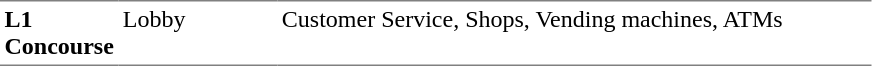<table border=0 cellspacing=0 cellpadding=3>
<tr>
<td style="border-bottom:solid 1px gray; border-top:solid 1px gray;" valign=top width=50><strong>L1<br>Concourse</strong></td>
<td style="border-bottom:solid 1px gray; border-top:solid 1px gray;" valign=top width=100>Lobby</td>
<td style="border-bottom:solid 1px gray; border-top:solid 1px gray;" valign=top width=390>Customer Service, Shops, Vending machines, ATMs</td>
</tr>
</table>
